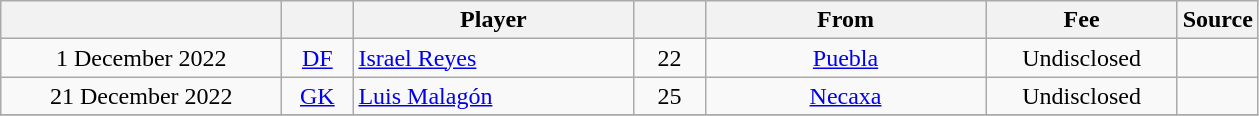<table class="wikitable sortable">
<tr>
<th style="width:180px;"><br></th>
<th style=width:40px;"></th>
<th style="width:180px;">Player</th>
<th style="width:40px;"></th>
<th style="width:180px;">From</th>
<th class="unsortable" style="width:120px;">Fee</th>
<th style="width:20px;">Source</th>
</tr>
<tr>
<td align="center">1 December 2022</td>
<td align="center"><a href='#'>DF</a></td>
<td> <a href='#'>Israel Reyes</a></td>
<td align="center">22</td>
<td align="center"> <a href='#'>Puebla</a></td>
<td align="center">Undisclosed</td>
<td align="center"></td>
</tr>
<tr>
<td align="center">21 December 2022</td>
<td align="center"><a href='#'>GK</a></td>
<td> <a href='#'>Luis Malagón</a></td>
<td align="center">25</td>
<td align="center"> <a href='#'>Necaxa</a></td>
<td align="center">Undisclosed</td>
<td align="center"></td>
</tr>
<tr>
</tr>
</table>
